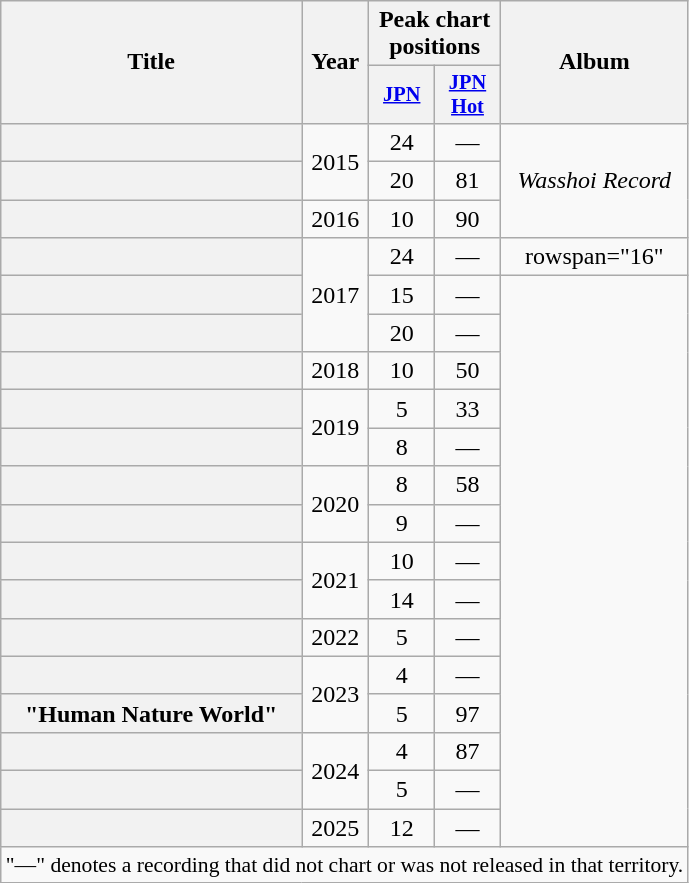<table class="wikitable plainrowheaders" style="text-align:center;">
<tr>
<th scope="col" rowspan="2">Title</th>
<th scope="col" rowspan="2">Year</th>
<th scope="col" colspan="2">Peak chart positions</th>
<th scope="col" rowspan="2">Album</th>
</tr>
<tr>
<th scope="col" style="width:2.75em;font-size:85%;"><a href='#'>JPN</a><br></th>
<th scope="col" style="width:2.75em;font-size:85%;"><a href='#'>JPN<br>Hot</a><br></th>
</tr>
<tr>
<th scope="row"></th>
<td rowspan="2">2015</td>
<td>24</td>
<td>—</td>
<td rowspan="3"><em>Wasshoi Record</em></td>
</tr>
<tr>
<th scope="row"></th>
<td>20</td>
<td>81</td>
</tr>
<tr>
<th scope="row"></th>
<td>2016</td>
<td>10</td>
<td>90</td>
</tr>
<tr>
<th scope="row"></th>
<td rowspan="3">2017</td>
<td>24</td>
<td>—</td>
<td>rowspan="16" </td>
</tr>
<tr>
<th scope="row"></th>
<td>15</td>
<td>—</td>
</tr>
<tr>
<th scope="row"></th>
<td>20</td>
<td>—</td>
</tr>
<tr>
<th scope="row"></th>
<td>2018</td>
<td>10</td>
<td>50</td>
</tr>
<tr>
<th scope="row"></th>
<td rowspan="2">2019</td>
<td>5</td>
<td>33</td>
</tr>
<tr>
<th scope="row"></th>
<td>8</td>
<td>—</td>
</tr>
<tr>
<th scope="row"></th>
<td rowspan="2">2020</td>
<td>8</td>
<td>58</td>
</tr>
<tr>
<th scope="row"></th>
<td>9</td>
<td>—</td>
</tr>
<tr>
<th scope="row"></th>
<td rowspan="2">2021</td>
<td>10</td>
<td>—</td>
</tr>
<tr>
<th scope="row"></th>
<td>14</td>
<td>—</td>
</tr>
<tr>
<th scope="row"></th>
<td>2022</td>
<td>5</td>
<td>—</td>
</tr>
<tr>
<th scope="row"></th>
<td rowspan="2">2023</td>
<td>4</td>
<td>—</td>
</tr>
<tr>
<th scope="row">"Human Nature World"</th>
<td>5</td>
<td>97</td>
</tr>
<tr>
<th scope="row"></th>
<td rowspan="2">2024</td>
<td>4</td>
<td>87</td>
</tr>
<tr>
<th scope="row"></th>
<td>5</td>
<td>—</td>
</tr>
<tr>
<th scope="row"></th>
<td>2025</td>
<td>12</td>
<td>—</td>
</tr>
<tr>
<td align="center" colspan="6" style="font-size:90%">"—" denotes a recording that did not chart or was not released in that territory.</td>
</tr>
</table>
